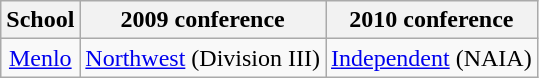<table class="wikitable sortable">
<tr>
<th>School</th>
<th>2009 conference</th>
<th>2010 conference</th>
</tr>
<tr style="text-align:center;">
<td><a href='#'>Menlo</a></td>
<td><a href='#'>Northwest</a> (Division III)</td>
<td><a href='#'>Independent</a> (NAIA)</td>
</tr>
</table>
